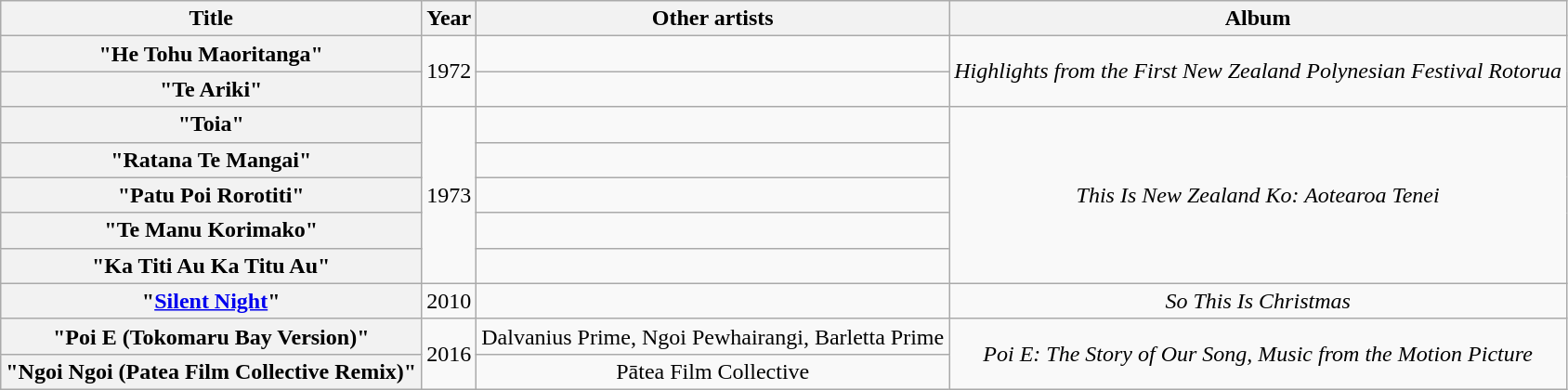<table class="wikitable sortable plainrowheaders" style="text-align: center;">
<tr>
<th scope="col">Title</th>
<th scope="col">Year</th>
<th scope="col">Other artists</th>
<th scope="col">Album</th>
</tr>
<tr>
<th scope="row">"He Tohu Maoritanga"</th>
<td rowspan="2">1972</td>
<td></td>
<td rowspan="2"><em>Highlights from the First New Zealand Polynesian Festival Rotorua</em></td>
</tr>
<tr>
<th scope="row">"Te Ariki"</th>
<td></td>
</tr>
<tr>
<th scope="row">"Toia"</th>
<td rowspan="5">1973</td>
<td></td>
<td rowspan="5"><em>This Is New Zealand Ko: Aotearoa Tenei</em></td>
</tr>
<tr>
<th scope="row">"Ratana Te Mangai"</th>
<td></td>
</tr>
<tr>
<th scope="row">"Patu Poi Rorotiti"</th>
<td></td>
</tr>
<tr>
<th scope="row">"Te Manu Korimako"</th>
<td></td>
</tr>
<tr>
<th scope="row">"Ka Titi Au Ka Titu Au"</th>
<td></td>
</tr>
<tr>
<th scope="row">"<a href='#'>Silent Night</a>"</th>
<td>2010</td>
<td></td>
<td><em>So This Is Christmas</em></td>
</tr>
<tr>
<th scope="row">"Poi E (Tokomaru Bay Version)"</th>
<td rowspan="2">2016</td>
<td>Dalvanius Prime, Ngoi Pewhairangi, Barletta Prime</td>
<td rowspan="2"><em>Poi E: The Story of Our Song, Music from the Motion Picture</em></td>
</tr>
<tr>
<th scope="row">"Ngoi Ngoi (Patea Film Collective Remix)"</th>
<td>Pātea Film Collective</td>
</tr>
</table>
